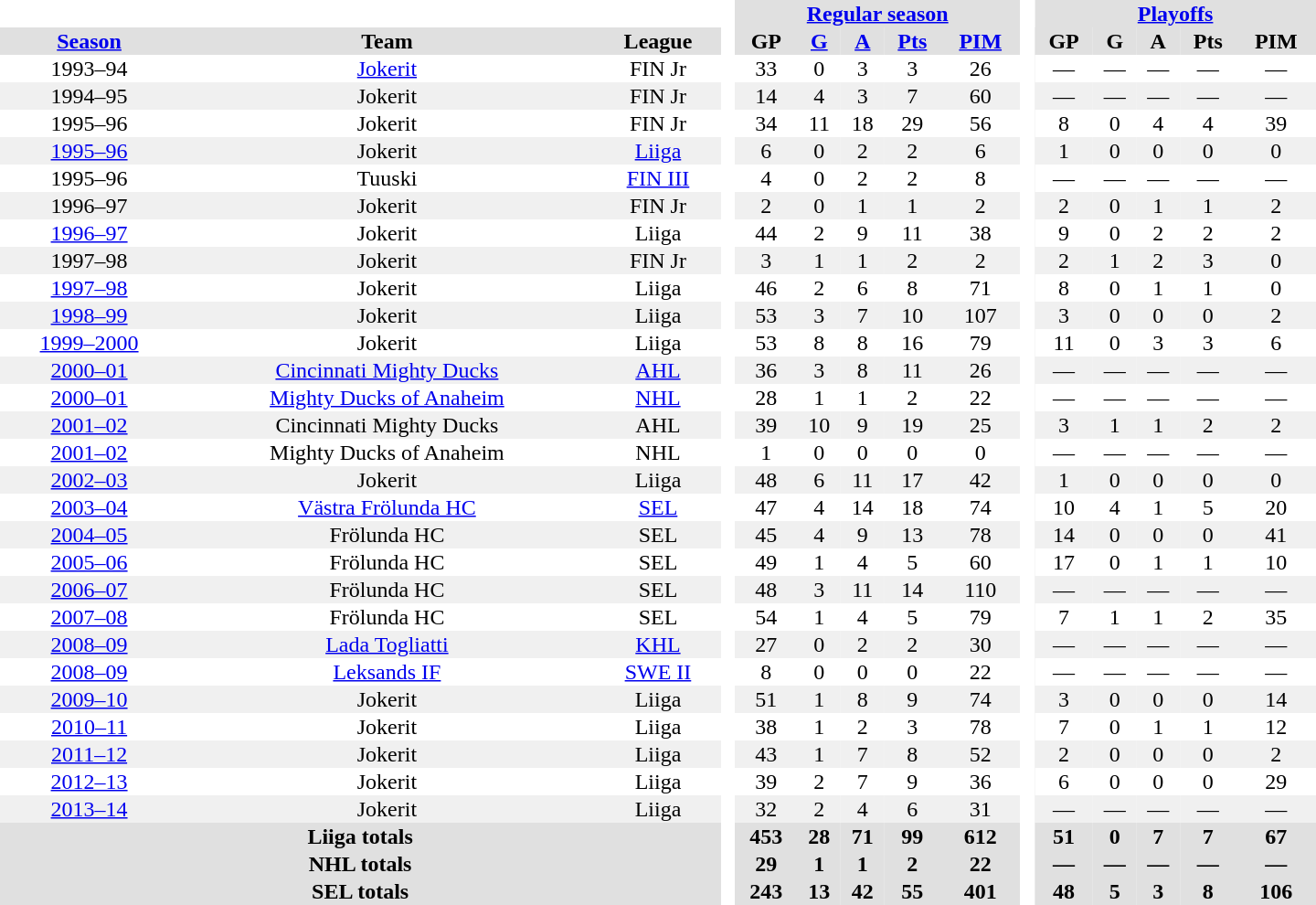<table border="0" cellpadding="1" cellspacing="0" style="text-align:center; width:60em">
<tr bgcolor="#e0e0e0">
<th colspan="3" bgcolor="#ffffff"> </th>
<th rowspan="99" bgcolor="#ffffff"> </th>
<th colspan="5"><a href='#'>Regular season</a></th>
<th rowspan="99" bgcolor="#ffffff"> </th>
<th colspan="5"><a href='#'>Playoffs</a></th>
</tr>
<tr bgcolor="#e0e0e0">
<th><a href='#'>Season</a></th>
<th>Team</th>
<th>League</th>
<th>GP</th>
<th><a href='#'>G</a></th>
<th><a href='#'>A</a></th>
<th><a href='#'>Pts</a></th>
<th><a href='#'>PIM</a></th>
<th>GP</th>
<th>G</th>
<th>A</th>
<th>Pts</th>
<th>PIM</th>
</tr>
<tr>
<td>1993–94</td>
<td><a href='#'>Jokerit</a></td>
<td>FIN Jr</td>
<td>33</td>
<td>0</td>
<td>3</td>
<td>3</td>
<td>26</td>
<td>—</td>
<td>—</td>
<td>—</td>
<td>—</td>
<td>—</td>
</tr>
<tr bgcolor="#f0f0f0">
<td>1994–95</td>
<td>Jokerit</td>
<td>FIN Jr</td>
<td>14</td>
<td>4</td>
<td>3</td>
<td>7</td>
<td>60</td>
<td>—</td>
<td>—</td>
<td>—</td>
<td>—</td>
<td>—</td>
</tr>
<tr>
<td>1995–96</td>
<td>Jokerit</td>
<td>FIN Jr</td>
<td>34</td>
<td>11</td>
<td>18</td>
<td>29</td>
<td>56</td>
<td>8</td>
<td>0</td>
<td>4</td>
<td>4</td>
<td>39</td>
</tr>
<tr bgcolor="#f0f0f0">
<td><a href='#'>1995–96</a></td>
<td>Jokerit</td>
<td><a href='#'>Liiga</a></td>
<td>6</td>
<td>0</td>
<td>2</td>
<td>2</td>
<td>6</td>
<td>1</td>
<td>0</td>
<td>0</td>
<td>0</td>
<td>0</td>
</tr>
<tr>
<td>1995–96</td>
<td>Tuuski</td>
<td><a href='#'>FIN III</a></td>
<td>4</td>
<td>0</td>
<td>2</td>
<td>2</td>
<td>8</td>
<td>—</td>
<td>—</td>
<td>—</td>
<td>—</td>
<td>—</td>
</tr>
<tr bgcolor="#f0f0f0">
<td>1996–97</td>
<td>Jokerit</td>
<td>FIN Jr</td>
<td>2</td>
<td>0</td>
<td>1</td>
<td>1</td>
<td>2</td>
<td>2</td>
<td>0</td>
<td>1</td>
<td>1</td>
<td>2</td>
</tr>
<tr>
<td><a href='#'>1996–97</a></td>
<td>Jokerit</td>
<td>Liiga</td>
<td>44</td>
<td>2</td>
<td>9</td>
<td>11</td>
<td>38</td>
<td>9</td>
<td>0</td>
<td>2</td>
<td>2</td>
<td>2</td>
</tr>
<tr bgcolor="#f0f0f0">
<td>1997–98</td>
<td>Jokerit</td>
<td>FIN Jr</td>
<td>3</td>
<td>1</td>
<td>1</td>
<td>2</td>
<td>2</td>
<td>2</td>
<td>1</td>
<td>2</td>
<td>3</td>
<td>0</td>
</tr>
<tr>
<td><a href='#'>1997–98</a></td>
<td>Jokerit</td>
<td>Liiga</td>
<td>46</td>
<td>2</td>
<td>6</td>
<td>8</td>
<td>71</td>
<td>8</td>
<td>0</td>
<td>1</td>
<td>1</td>
<td>0</td>
</tr>
<tr bgcolor="#f0f0f0">
<td><a href='#'>1998–99</a></td>
<td>Jokerit</td>
<td>Liiga</td>
<td>53</td>
<td>3</td>
<td>7</td>
<td>10</td>
<td>107</td>
<td>3</td>
<td>0</td>
<td>0</td>
<td>0</td>
<td>2</td>
</tr>
<tr>
<td><a href='#'>1999–2000</a></td>
<td>Jokerit</td>
<td>Liiga</td>
<td>53</td>
<td>8</td>
<td>8</td>
<td>16</td>
<td>79</td>
<td>11</td>
<td>0</td>
<td>3</td>
<td>3</td>
<td>6</td>
</tr>
<tr bgcolor="#f0f0f0">
<td><a href='#'>2000–01</a></td>
<td><a href='#'>Cincinnati Mighty Ducks</a></td>
<td><a href='#'>AHL</a></td>
<td>36</td>
<td>3</td>
<td>8</td>
<td>11</td>
<td>26</td>
<td>—</td>
<td>—</td>
<td>—</td>
<td>—</td>
<td>—</td>
</tr>
<tr>
<td><a href='#'>2000–01</a></td>
<td><a href='#'>Mighty Ducks of Anaheim</a></td>
<td><a href='#'>NHL</a></td>
<td>28</td>
<td>1</td>
<td>1</td>
<td>2</td>
<td>22</td>
<td>—</td>
<td>—</td>
<td>—</td>
<td>—</td>
<td>—</td>
</tr>
<tr bgcolor="#f0f0f0">
<td><a href='#'>2001–02</a></td>
<td>Cincinnati Mighty Ducks</td>
<td>AHL</td>
<td>39</td>
<td>10</td>
<td>9</td>
<td>19</td>
<td>25</td>
<td>3</td>
<td>1</td>
<td>1</td>
<td>2</td>
<td>2</td>
</tr>
<tr>
<td><a href='#'>2001–02</a></td>
<td>Mighty Ducks of Anaheim</td>
<td>NHL</td>
<td>1</td>
<td>0</td>
<td>0</td>
<td>0</td>
<td>0</td>
<td>—</td>
<td>—</td>
<td>—</td>
<td>—</td>
<td>—</td>
</tr>
<tr bgcolor="#f0f0f0">
<td><a href='#'>2002–03</a></td>
<td>Jokerit</td>
<td>Liiga</td>
<td>48</td>
<td>6</td>
<td>11</td>
<td>17</td>
<td>42</td>
<td>1</td>
<td>0</td>
<td>0</td>
<td>0</td>
<td>0</td>
</tr>
<tr>
<td><a href='#'>2003–04</a></td>
<td><a href='#'>Västra Frölunda HC</a></td>
<td><a href='#'>SEL</a></td>
<td>47</td>
<td>4</td>
<td>14</td>
<td>18</td>
<td>74</td>
<td>10</td>
<td>4</td>
<td>1</td>
<td>5</td>
<td>20</td>
</tr>
<tr bgcolor="#f0f0f0">
<td><a href='#'>2004–05</a></td>
<td>Frölunda HC</td>
<td>SEL</td>
<td>45</td>
<td>4</td>
<td>9</td>
<td>13</td>
<td>78</td>
<td>14</td>
<td>0</td>
<td>0</td>
<td>0</td>
<td>41</td>
</tr>
<tr>
<td><a href='#'>2005–06</a></td>
<td>Frölunda HC</td>
<td>SEL</td>
<td>49</td>
<td>1</td>
<td>4</td>
<td>5</td>
<td>60</td>
<td>17</td>
<td>0</td>
<td>1</td>
<td>1</td>
<td>10</td>
</tr>
<tr bgcolor="#f0f0f0">
<td><a href='#'>2006–07</a></td>
<td>Frölunda HC</td>
<td>SEL</td>
<td>48</td>
<td>3</td>
<td>11</td>
<td>14</td>
<td>110</td>
<td>—</td>
<td>—</td>
<td>—</td>
<td>—</td>
<td>—</td>
</tr>
<tr>
<td><a href='#'>2007–08</a></td>
<td>Frölunda HC</td>
<td>SEL</td>
<td>54</td>
<td>1</td>
<td>4</td>
<td>5</td>
<td>79</td>
<td>7</td>
<td>1</td>
<td>1</td>
<td>2</td>
<td>35</td>
</tr>
<tr bgcolor="#f0f0f0">
<td><a href='#'>2008–09</a></td>
<td><a href='#'>Lada Togliatti</a></td>
<td><a href='#'>KHL</a></td>
<td>27</td>
<td>0</td>
<td>2</td>
<td>2</td>
<td>30</td>
<td>—</td>
<td>—</td>
<td>—</td>
<td>—</td>
<td>—</td>
</tr>
<tr>
<td><a href='#'>2008–09</a></td>
<td><a href='#'>Leksands IF</a></td>
<td><a href='#'>SWE II</a></td>
<td>8</td>
<td>0</td>
<td>0</td>
<td>0</td>
<td>22</td>
<td>—</td>
<td>—</td>
<td>—</td>
<td>—</td>
<td>—</td>
</tr>
<tr bgcolor="#f0f0f0">
<td><a href='#'>2009–10</a></td>
<td>Jokerit</td>
<td>Liiga</td>
<td>51</td>
<td>1</td>
<td>8</td>
<td>9</td>
<td>74</td>
<td>3</td>
<td>0</td>
<td>0</td>
<td>0</td>
<td>14</td>
</tr>
<tr>
<td><a href='#'>2010–11</a></td>
<td>Jokerit</td>
<td>Liiga</td>
<td>38</td>
<td>1</td>
<td>2</td>
<td>3</td>
<td>78</td>
<td>7</td>
<td>0</td>
<td>1</td>
<td>1</td>
<td>12</td>
</tr>
<tr bgcolor="#f0f0f0">
<td><a href='#'>2011–12</a></td>
<td>Jokerit</td>
<td>Liiga</td>
<td>43</td>
<td>1</td>
<td>7</td>
<td>8</td>
<td>52</td>
<td>2</td>
<td>0</td>
<td>0</td>
<td>0</td>
<td>2</td>
</tr>
<tr>
<td><a href='#'>2012–13</a></td>
<td>Jokerit</td>
<td>Liiga</td>
<td>39</td>
<td>2</td>
<td>7</td>
<td>9</td>
<td>36</td>
<td>6</td>
<td>0</td>
<td>0</td>
<td>0</td>
<td>29</td>
</tr>
<tr bgcolor="#f0f0f0">
<td><a href='#'>2013–14</a></td>
<td>Jokerit</td>
<td>Liiga</td>
<td>32</td>
<td>2</td>
<td>4</td>
<td>6</td>
<td>31</td>
<td>—</td>
<td>—</td>
<td>—</td>
<td>—</td>
<td>—</td>
</tr>
<tr bgcolor="#e0e0e0">
<th colspan="3">Liiga totals</th>
<th>453</th>
<th>28</th>
<th>71</th>
<th>99</th>
<th>612</th>
<th>51</th>
<th>0</th>
<th>7</th>
<th>7</th>
<th>67</th>
</tr>
<tr bgcolor="#e0e0e0">
<th colspan="3">NHL totals</th>
<th>29</th>
<th>1</th>
<th>1</th>
<th>2</th>
<th>22</th>
<th>—</th>
<th>—</th>
<th>—</th>
<th>—</th>
<th>—</th>
</tr>
<tr bgcolor="#e0e0e0">
<th colspan="3">SEL totals</th>
<th>243</th>
<th>13</th>
<th>42</th>
<th>55</th>
<th>401</th>
<th>48</th>
<th>5</th>
<th>3</th>
<th>8</th>
<th>106</th>
</tr>
</table>
